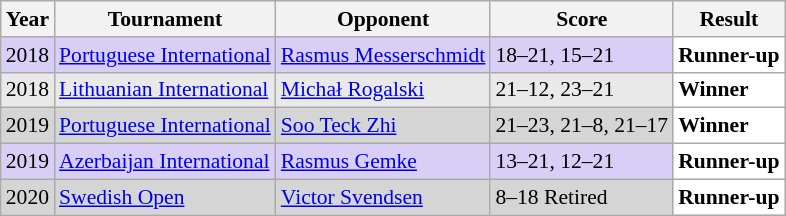<table class="sortable wikitable" style="font-size: 90%;">
<tr>
<th>Year</th>
<th>Tournament</th>
<th>Opponent</th>
<th>Score</th>
<th>Result</th>
</tr>
<tr style="background:#D8CEF6">
<td align="center">2018</td>
<td align="left"><a href='#'>Portuguese International</a></td>
<td align="left"> <a href='#'>Rasmus Messerschmidt</a></td>
<td align="left">18–21, 15–21</td>
<td style="text-align:left; background:white"> <strong>Runner-up</strong></td>
</tr>
<tr style="background:#E9E9E9">
<td align="center">2018</td>
<td align="left"><a href='#'>Lithuanian International</a></td>
<td align="left"> <a href='#'>Michał Rogalski</a></td>
<td align="left">21–12, 23–21</td>
<td style="text-align:left; background:white"> <strong>Winner</strong></td>
</tr>
<tr style="background:#D5D5D5">
<td align="center">2019</td>
<td align="left"><a href='#'>Portuguese International</a></td>
<td align="left"> <a href='#'>Soo Teck Zhi</a></td>
<td align="left">21–23, 21–8, 21–17</td>
<td style="text-align:left; background:white"> <strong>Winner</strong></td>
</tr>
<tr style="background:#D8CEF6">
<td align="center">2019</td>
<td align="left"><a href='#'>Azerbaijan International</a></td>
<td align="left"> <a href='#'>Rasmus Gemke</a></td>
<td align="left">13–21, 12–21</td>
<td style="text-align:left; background:white"> <strong>Runner-up</strong></td>
</tr>
<tr style="background:#D5D5D5">
<td align="center">2020</td>
<td align="left"><a href='#'>Swedish Open</a></td>
<td align="left"> <a href='#'>Victor Svendsen</a></td>
<td align="left">8–18 Retired</td>
<td style="text-align:left; background:white"> <strong>Runner-up</strong></td>
</tr>
</table>
